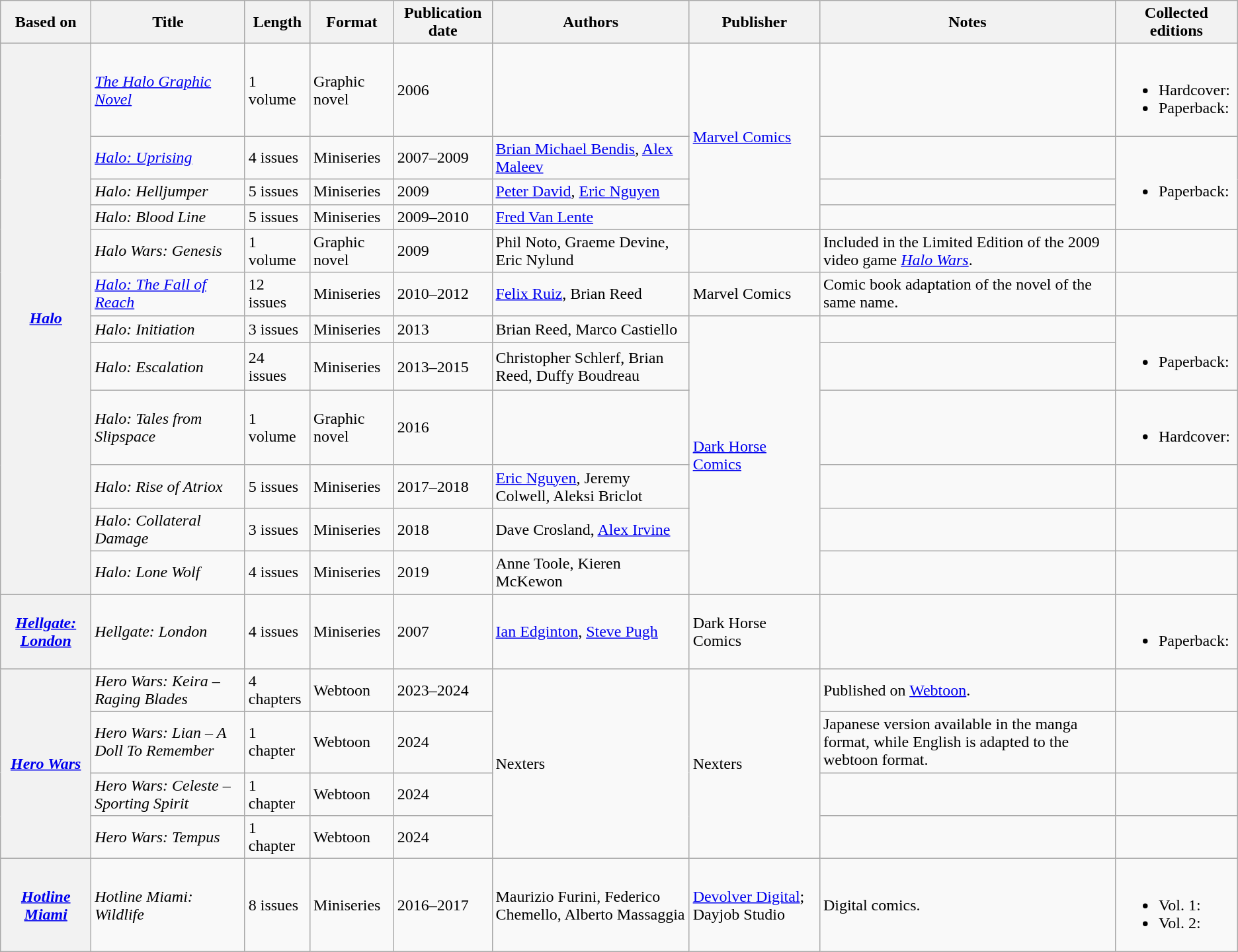<table class="wikitable mw-collapsible">
<tr>
<th>Based on</th>
<th>Title</th>
<th>Length</th>
<th>Format</th>
<th>Publication date</th>
<th>Authors</th>
<th>Publisher</th>
<th>Notes</th>
<th>Collected editions</th>
</tr>
<tr>
<th rowspan="12"><em><a href='#'>Halo</a></em></th>
<td><em><a href='#'>The Halo Graphic Novel</a></em></td>
<td>1 volume</td>
<td>Graphic novel</td>
<td>2006</td>
<td></td>
<td rowspan="4"><a href='#'>Marvel Comics</a></td>
<td></td>
<td><br><ul><li>Hardcover: </li><li>Paperback: </li></ul></td>
</tr>
<tr>
<td><em><a href='#'>Halo: Uprising</a></em></td>
<td>4 issues</td>
<td>Miniseries</td>
<td>2007–2009</td>
<td><a href='#'>Brian Michael Bendis</a>, <a href='#'>Alex Maleev</a></td>
<td></td>
<td rowspan="3"><br><ul><li>Paperback: </li></ul></td>
</tr>
<tr>
<td><em>Halo: Helljumper</em></td>
<td>5 issues</td>
<td>Miniseries</td>
<td>2009</td>
<td><a href='#'>Peter David</a>, <a href='#'>Eric Nguyen</a></td>
<td></td>
</tr>
<tr>
<td><em>Halo: Blood Line</em></td>
<td>5 issues</td>
<td>Miniseries</td>
<td>2009–2010</td>
<td><a href='#'>Fred Van Lente</a></td>
<td></td>
</tr>
<tr>
<td><em>Halo Wars: Genesis</em></td>
<td>1 volume</td>
<td>Graphic novel</td>
<td>2009</td>
<td>Phil Noto, Graeme Devine, Eric Nylund</td>
<td></td>
<td>Included in the Limited Edition of the 2009 video game <em><a href='#'>Halo Wars</a></em>.</td>
<td></td>
</tr>
<tr>
<td><em><a href='#'>Halo: The Fall of Reach</a></em></td>
<td>12 issues</td>
<td>Miniseries</td>
<td>2010–2012</td>
<td><a href='#'>Felix Ruiz</a>, Brian Reed</td>
<td>Marvel Comics</td>
<td>Comic book adaptation of the novel of the same name.</td>
<td></td>
</tr>
<tr>
<td><em>Halo: Initiation</em></td>
<td>3 issues</td>
<td>Miniseries</td>
<td>2013</td>
<td>Brian Reed, Marco Castiello</td>
<td rowspan="6"><a href='#'>Dark Horse Comics</a></td>
<td></td>
<td rowspan="2"><br><ul><li>Paperback: </li></ul></td>
</tr>
<tr>
<td><em>Halo: Escalation</em></td>
<td>24 issues</td>
<td>Miniseries</td>
<td>2013–2015</td>
<td>Christopher Schlerf, Brian Reed, Duffy Boudreau</td>
<td></td>
</tr>
<tr>
<td><em>Halo: Tales from Slipspace</em></td>
<td>1 volume</td>
<td>Graphic novel</td>
<td>2016</td>
<td></td>
<td></td>
<td><br><ul><li>Hardcover: </li></ul></td>
</tr>
<tr>
<td><em>Halo: Rise of Atriox</em></td>
<td>5 issues</td>
<td>Miniseries</td>
<td>2017–2018</td>
<td><a href='#'>Eric Nguyen</a>, Jeremy Colwell, Aleksi Briclot</td>
<td></td>
<td></td>
</tr>
<tr>
<td><em>Halo: Collateral Damage</em></td>
<td>3 issues</td>
<td>Miniseries</td>
<td>2018</td>
<td>Dave Crosland, <a href='#'>Alex Irvine</a></td>
<td></td>
<td></td>
</tr>
<tr>
<td><em>Halo: Lone Wolf</em></td>
<td>4 issues</td>
<td>Miniseries</td>
<td>2019</td>
<td>Anne Toole, Kieren McKewon</td>
<td></td>
<td></td>
</tr>
<tr>
<th><em><a href='#'>Hellgate: London</a></em></th>
<td><em>Hellgate: London</em></td>
<td>4 issues</td>
<td>Miniseries</td>
<td>2007</td>
<td><a href='#'>Ian Edginton</a>, <a href='#'>Steve Pugh</a></td>
<td>Dark Horse Comics</td>
<td></td>
<td><br><ul><li>Paperback: </li></ul></td>
</tr>
<tr>
<th rowspan="4"><em><a href='#'>Hero Wars</a></em></th>
<td><em>Hero Wars: Keira – Raging Blades</em></td>
<td>4 chapters</td>
<td>Webtoon</td>
<td>2023–2024</td>
<td rowspan="4">Nexters</td>
<td rowspan="4">Nexters</td>
<td>Published on <a href='#'>Webtoon</a>.</td>
<td></td>
</tr>
<tr>
<td><em>Hero Wars: Lian – A Doll To Remember</em></td>
<td>1 chapter</td>
<td>Webtoon</td>
<td>2024</td>
<td>Japanese version available in the manga format, while English is adapted to the webtoon format.</td>
<td></td>
</tr>
<tr>
<td><em>Hero Wars: Celeste – Sporting Spirit</em></td>
<td>1 chapter</td>
<td>Webtoon</td>
<td>2024</td>
<td></td>
<td></td>
</tr>
<tr>
<td><em>Hero Wars: Tempus</em></td>
<td>1 chapter</td>
<td>Webtoon</td>
<td>2024</td>
<td></td>
<td></td>
</tr>
<tr>
<th><em><a href='#'>Hotline Miami</a></em></th>
<td><em>Hotline Miami: Wildlife</em></td>
<td>8 issues</td>
<td>Miniseries</td>
<td>2016–2017</td>
<td>Maurizio Furini, Federico Chemello, Alberto Massaggia</td>
<td><a href='#'>Devolver Digital</a>; Dayjob Studio</td>
<td>Digital comics.</td>
<td><br><ul><li>Vol. 1: </li><li>Vol. 2: </li></ul></td>
</tr>
</table>
